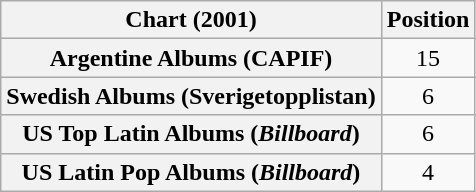<table class="wikitable sortable plainrowheaders" style="text-align:center">
<tr>
<th scope="col">Chart (2001)</th>
<th scope="col">Position</th>
</tr>
<tr>
<th scope="row">Argentine Albums (CAPIF)</th>
<td>15</td>
</tr>
<tr>
<th scope="row">Swedish Albums (Sverigetopplistan)</th>
<td>6</td>
</tr>
<tr>
<th scope="row">US Top Latin Albums (<em>Billboard</em>)</th>
<td>6</td>
</tr>
<tr>
<th scope="row">US Latin Pop Albums (<em>Billboard</em>)</th>
<td>4</td>
</tr>
</table>
